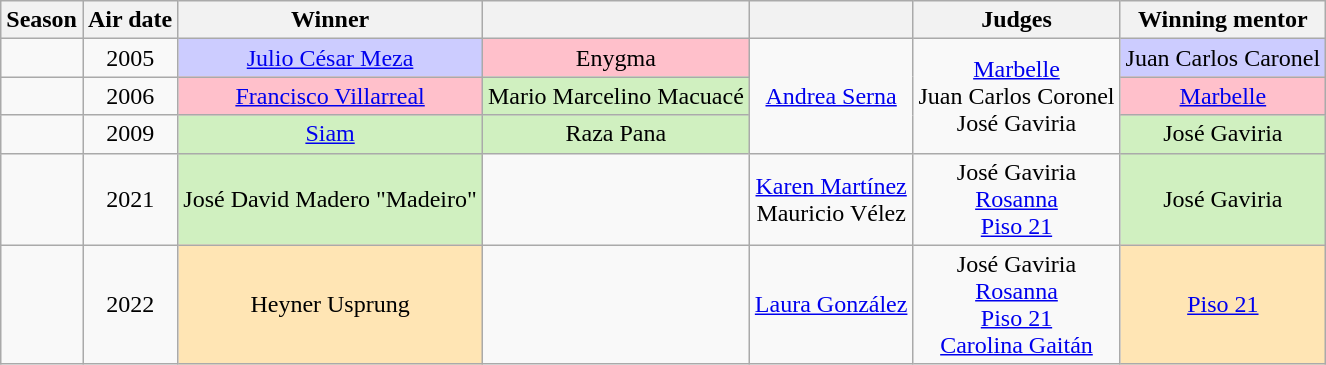<table class="wikitable" style="text-align:center">
<tr>
<th>Season</th>
<th>Air date</th>
<th>Winner</th>
<th></th>
<th></th>
<th>Judges</th>
<th>Winning mentor</th>
</tr>
<tr>
<td></td>
<td>2005</td>
<td bgcolor="#ccf"><a href='#'>Julio César Meza</a></td>
<td bgcolor="Pink">Enygma</td>
<td rowspan="3"><a href='#'>Andrea Serna</a></td>
<td rowspan="3"><a href='#'>Marbelle</a><br>Juan Carlos Coronel<br>José Gaviria</td>
<td bgcolor="#ccf">Juan Carlos Caronel</td>
</tr>
<tr>
<td></td>
<td>2006</td>
<td bgcolor="Pink"><a href='#'>Francisco Villarreal</a></td>
<td bgcolor="#d0f0c0">Mario Marcelino Macuacé</td>
<td bgcolor="Pink"><a href='#'>Marbelle</a></td>
</tr>
<tr>
<td></td>
<td>2009</td>
<td bgcolor="#D0f0c0"><a href='#'>Siam</a></td>
<td bgcolor="#D0f0c0">Raza Pana</td>
<td bgcolor="#D0f0c0">José Gaviria</td>
</tr>
<tr>
<td></td>
<td>2021</td>
<td bgcolor="#D0f0c0">José David Madero "Madeiro"</td>
<td></td>
<td><a href='#'>Karen Martínez</a><br>Mauricio Vélez</td>
<td>José Gaviria<br><a href='#'>Rosanna</a><br><a href='#'>Piso 21</a></td>
<td bgcolor="#D0f0c0">José Gaviria</td>
</tr>
<tr>
<td></td>
<td>2022</td>
<td bgcolor="#ffe5b4">Heyner Usprung</td>
<td></td>
<td><a href='#'>Laura González</a></td>
<td>José Gaviria<br><a href='#'>Rosanna</a><br><a href='#'>Piso 21</a><br><a href='#'>Carolina Gaitán</a></td>
<td bgcolor="#ffe5b4"><a href='#'>Piso 21</a></td>
</tr>
</table>
